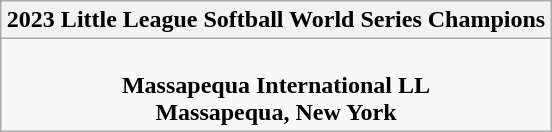<table class="wikitable" style="text-align: center; margin: 0 auto;">
<tr>
<th>2023 Little League Softball World Series Champions</th>
</tr>
<tr>
<td> <br><strong>Massapequa International LL</strong><br><strong>Massapequa, New York</strong></td>
</tr>
</table>
